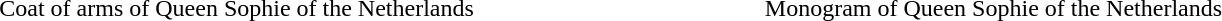<table border="0" align="center" width="80%">
<tr>
<th width=25%></th>
<th width=25%></th>
</tr>
<tr>
<td style="text-align: center;">Coat of arms of Queen Sophie of the Netherlands</td>
<td style="text-align: center;">Monogram of Queen Sophie of the Netherlands</td>
</tr>
</table>
